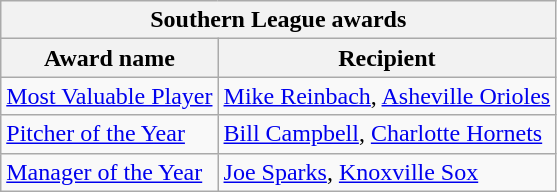<table class="wikitable">
<tr>
<th colspan="2">Southern League awards</th>
</tr>
<tr>
<th>Award name</th>
<th>Recipient</th>
</tr>
<tr>
<td><a href='#'>Most Valuable Player</a></td>
<td><a href='#'>Mike Reinbach</a>, <a href='#'>Asheville Orioles</a></td>
</tr>
<tr>
<td><a href='#'>Pitcher of the Year</a></td>
<td><a href='#'>Bill Campbell</a>, <a href='#'>Charlotte Hornets</a></td>
</tr>
<tr>
<td><a href='#'>Manager of the Year</a></td>
<td><a href='#'>Joe Sparks</a>, <a href='#'>Knoxville Sox</a></td>
</tr>
</table>
